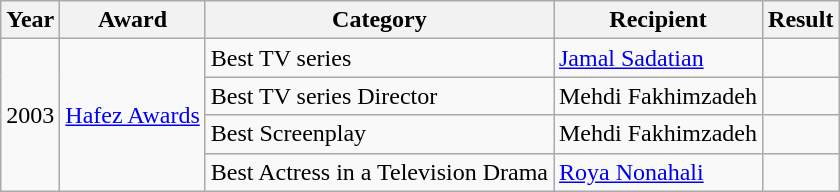<table class="wikitable sortable">
<tr>
<th>Year</th>
<th>Award</th>
<th>Category</th>
<th>Recipient</th>
<th>Result</th>
</tr>
<tr>
<td rowspan="4">2003</td>
<td rowspan="4"><a href='#'>Hafez Awards</a></td>
<td>Best TV series</td>
<td><a href='#'>Jamal Sadatian</a></td>
<td></td>
</tr>
<tr>
<td>Best TV series Director</td>
<td>Mehdi Fakhimzadeh</td>
<td></td>
</tr>
<tr>
<td>Best Screenplay</td>
<td>Mehdi Fakhimzadeh</td>
<td></td>
</tr>
<tr>
<td>Best Actress in a Television Drama</td>
<td><a href='#'>Roya Nonahali</a></td>
<td></td>
</tr>
</table>
